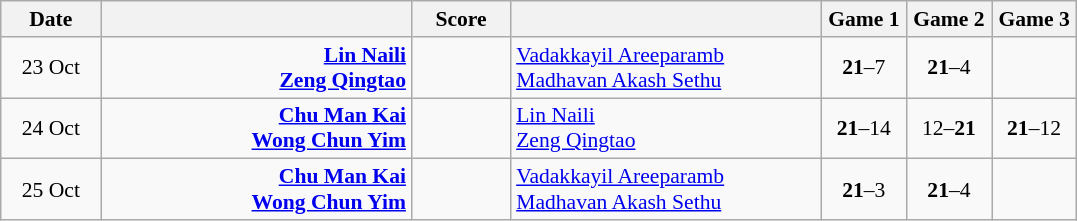<table class="wikitable" style="text-align:center; font-size:90% ">
<tr>
<th width="60">Date</th>
<th align="right" width="200"></th>
<th width="60">Score</th>
<th align="left" width="200"></th>
<th width="50">Game 1</th>
<th width="50">Game 2</th>
<th width="50">Game 3</th>
</tr>
<tr>
<td>23 Oct</td>
<td align="right"><strong><a href='#'>Lin Naili</a> <br><a href='#'>Zeng Qingtao</a> </strong></td>
<td align="center"></td>
<td align="left"> <a href='#'>Vadakkayil Areeparamb</a><br> <a href='#'>Madhavan Akash Sethu</a></td>
<td><strong>21</strong>–7</td>
<td><strong>21</strong>–4</td>
<td></td>
</tr>
<tr>
<td>24 Oct</td>
<td align="right"><strong><a href='#'>Chu Man Kai</a> <br><a href='#'>Wong Chun Yim</a> </strong></td>
<td align="center"></td>
<td align="left"> <a href='#'>Lin Naili</a><br> <a href='#'>Zeng Qingtao</a></td>
<td><strong>21</strong>–14</td>
<td>12–<strong>21</strong></td>
<td><strong>21</strong>–12</td>
</tr>
<tr>
<td>25 Oct</td>
<td align="right"><strong><a href='#'>Chu Man Kai</a> <br><a href='#'>Wong Chun Yim</a> </strong></td>
<td align="center"></td>
<td align="left"> <a href='#'>Vadakkayil Areeparamb</a><br> <a href='#'>Madhavan Akash Sethu</a></td>
<td><strong>21</strong>–3</td>
<td><strong>21</strong>–4</td>
<td></td>
</tr>
</table>
